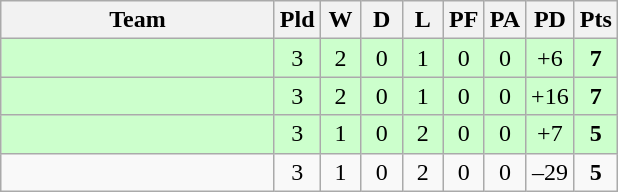<table class="wikitable" style="text-align:center;">
<tr>
<th width=175>Team</th>
<th width=20 abbr="Played">Pld</th>
<th width=20 abbr="Won">W</th>
<th width=20 abbr="Drawn">D</th>
<th width=20 abbr="Lost">L</th>
<th width=20 abbr="Points for">PF</th>
<th width=20 abbr="Points against">PA</th>
<th width=25 abbr="Points difference">PD</th>
<th width=20 abbr="Points">Pts</th>
</tr>
<tr style="background:#ccffcc">
<td align=left></td>
<td>3</td>
<td>2</td>
<td>0</td>
<td>1</td>
<td>0</td>
<td>0</td>
<td>+6</td>
<td><strong>7</strong></td>
</tr>
<tr style="background:#ccffcc">
<td align=left></td>
<td>3</td>
<td>2</td>
<td>0</td>
<td>1</td>
<td>0</td>
<td>0</td>
<td>+16</td>
<td><strong>7</strong></td>
</tr>
<tr style="background:#ccffcc">
<td align=left></td>
<td>3</td>
<td>1</td>
<td>0</td>
<td>2</td>
<td>0</td>
<td>0</td>
<td>+7</td>
<td><strong>5</strong></td>
</tr>
<tr>
<td align=left></td>
<td>3</td>
<td>1</td>
<td>0</td>
<td>2</td>
<td>0</td>
<td>0</td>
<td>–29</td>
<td><strong>5</strong></td>
</tr>
</table>
